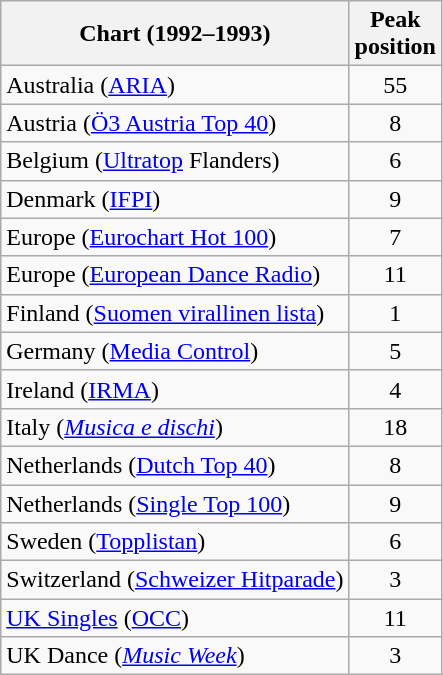<table class="wikitable sortable">
<tr>
<th>Chart (1992–1993)</th>
<th>Peak<br>position</th>
</tr>
<tr>
<td align="left">Australia (<a href='#'>ARIA</a>)</td>
<td align="center">55</td>
</tr>
<tr>
<td align="left">Austria (<a href='#'>Ö3 Austria Top 40</a>)</td>
<td align="center">8</td>
</tr>
<tr>
<td align="left">Belgium (<a href='#'>Ultratop</a> Flanders)</td>
<td align="center">6</td>
</tr>
<tr>
<td align="left">Denmark (<a href='#'>IFPI</a>)</td>
<td align="center">9</td>
</tr>
<tr>
<td align="left">Europe (<a href='#'>Eurochart Hot 100</a>)</td>
<td align="center">7</td>
</tr>
<tr>
<td align="left">Europe (<a href='#'>European Dance Radio</a>)</td>
<td align="center">11</td>
</tr>
<tr>
<td align="left">Finland (<a href='#'>Suomen virallinen lista</a>)</td>
<td align="center">1</td>
</tr>
<tr>
<td align="left">Germany (<a href='#'>Media Control</a>)</td>
<td align="center">5</td>
</tr>
<tr>
<td align="left">Ireland (<a href='#'>IRMA</a>)</td>
<td align="center">4</td>
</tr>
<tr>
<td align="left">Italy (<em><a href='#'>Musica e dischi</a></em>)</td>
<td align="center">18</td>
</tr>
<tr>
<td align="left">Netherlands (<a href='#'>Dutch Top 40</a>)</td>
<td align="center">8</td>
</tr>
<tr>
<td align="left">Netherlands (<a href='#'>Single Top 100</a>)</td>
<td align="center">9</td>
</tr>
<tr>
<td align="left">Sweden (<a href='#'>Topplistan</a>)</td>
<td align="center">6</td>
</tr>
<tr>
<td align="left">Switzerland (<a href='#'>Schweizer Hitparade</a>)</td>
<td align="center">3</td>
</tr>
<tr>
<td align="left"><a href='#'>UK Singles</a> (<a href='#'>OCC</a>)</td>
<td align="center">11</td>
</tr>
<tr>
<td align="left">UK Dance (<em><a href='#'>Music Week</a></em>)</td>
<td align="center">3</td>
</tr>
</table>
